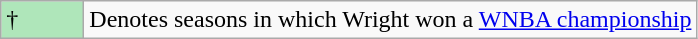<table class="wikitable">
<tr>
<td style="background:#afe6ba; width:3em;">†</td>
<td>Denotes seasons in which Wright won a <a href='#'>WNBA championship</a></td>
</tr>
</table>
